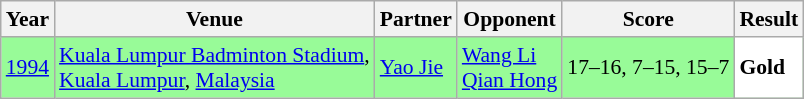<table class="sortable wikitable" style="font-size: 90%;">
<tr>
<th>Year</th>
<th>Venue</th>
<th>Partner</th>
<th>Opponent</th>
<th>Score</th>
<th>Result</th>
</tr>
<tr style="background:#98FB98">
<td align="center"><a href='#'>1994</a></td>
<td align="left"><a href='#'>Kuala Lumpur Badminton Stadium</a>,<br><a href='#'>Kuala Lumpur</a>, <a href='#'>Malaysia</a></td>
<td align="left"> <a href='#'>Yao Jie</a></td>
<td align="left"> <a href='#'>Wang Li</a> <br>  <a href='#'>Qian Hong</a></td>
<td align="left">17–16, 7–15, 15–7</td>
<td style="text-align:left; background:white"> <strong>Gold</strong></td>
</tr>
</table>
